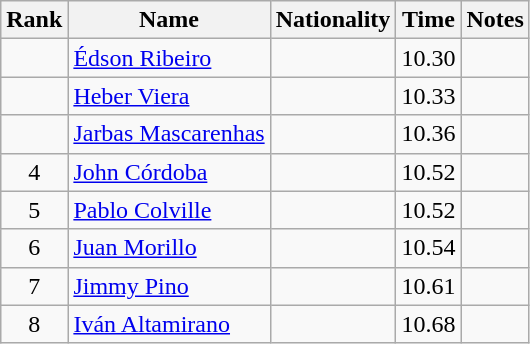<table class="wikitable sortable" style="text-align:center">
<tr>
<th>Rank</th>
<th>Name</th>
<th>Nationality</th>
<th>Time</th>
<th>Notes</th>
</tr>
<tr>
<td></td>
<td align=left><a href='#'>Édson Ribeiro</a></td>
<td align=left></td>
<td>10.30</td>
<td></td>
</tr>
<tr>
<td></td>
<td align=left><a href='#'>Heber Viera</a></td>
<td align=left></td>
<td>10.33</td>
<td></td>
</tr>
<tr>
<td></td>
<td align=left><a href='#'>Jarbas Mascarenhas</a></td>
<td align=left></td>
<td>10.36</td>
<td></td>
</tr>
<tr>
<td>4</td>
<td align=left><a href='#'>John Córdoba</a></td>
<td align=left></td>
<td>10.52</td>
<td></td>
</tr>
<tr>
<td>5</td>
<td align=left><a href='#'>Pablo Colville</a></td>
<td align=left></td>
<td>10.52</td>
<td></td>
</tr>
<tr>
<td>6</td>
<td align=left><a href='#'>Juan Morillo</a></td>
<td align=left></td>
<td>10.54</td>
<td></td>
</tr>
<tr>
<td>7</td>
<td align=left><a href='#'>Jimmy Pino</a></td>
<td align=left></td>
<td>10.61</td>
<td></td>
</tr>
<tr>
<td>8</td>
<td align=left><a href='#'>Iván Altamirano</a></td>
<td align=left></td>
<td>10.68</td>
<td></td>
</tr>
</table>
